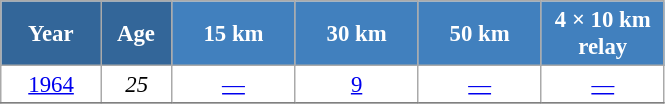<table class="wikitable" style="font-size:95%; text-align:center; border:grey solid 1px; border-collapse:collapse; background:#ffffff;">
<tr>
<th style="background-color:#369; color:white; width:60px;"> Year </th>
<th style="background-color:#369; color:white; width:40px;"> Age </th>
<th style="background-color:#4180be; color:white; width:75px;"> 15 km </th>
<th style="background-color:#4180be; color:white; width:75px;"> 30 km </th>
<th style="background-color:#4180be; color:white; width:75px;"> 50 km </th>
<th style="background-color:#4180be; color:white; width:75px;"> 4 × 10 km <br> relay </th>
</tr>
<tr>
<td><a href='#'>1964</a></td>
<td><em>25</em></td>
<td><a href='#'>—</a></td>
<td><a href='#'>9</a></td>
<td><a href='#'>—</a></td>
<td><a href='#'>—</a></td>
</tr>
<tr>
</tr>
</table>
